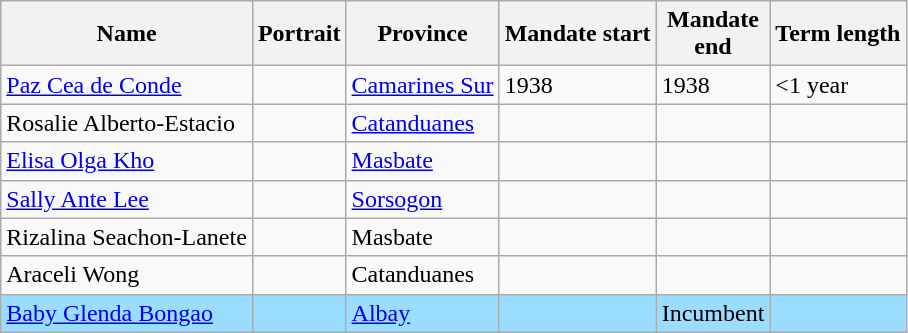<table class="wikitable sortable">
<tr>
<th>Name</th>
<th>Portrait</th>
<th>Province</th>
<th>Mandate start</th>
<th>Mandate<br>end</th>
<th>Term length</th>
</tr>
<tr>
<td><a href='#'>Paz Cea de Conde</a></td>
<td></td>
<td><a href='#'>Camarines Sur</a></td>
<td>1938</td>
<td>1938</td>
<td><1 year</td>
</tr>
<tr>
<td>Rosalie Alberto-Estacio</td>
<td></td>
<td><a href='#'>Catanduanes</a></td>
<td></td>
<td></td>
<td></td>
</tr>
<tr>
<td><a href='#'>Elisa Olga Kho</a></td>
<td align=center></td>
<td><a href='#'>Masbate</a></td>
<td></td>
<td></td>
<td></td>
</tr>
<tr>
<td><a href='#'>Sally Ante Lee</a></td>
<td></td>
<td><a href='#'>Sorsogon</a></td>
<td></td>
<td></td>
<td></td>
</tr>
<tr>
<td>Rizalina Seachon-Lanete</td>
<td></td>
<td>Masbate</td>
<td></td>
<td></td>
<td></td>
</tr>
<tr>
<td>Araceli Wong</td>
<td></td>
<td>Catanduanes</td>
<td></td>
<td></td>
<td></td>
</tr>
<tr>
<td style="background-color: #9BDDFF"><a href='#'>Baby Glenda Bongao</a></td>
<td style="background-color: #9BDDFF"></td>
<td style="background-color: #9BDDFF"><a href='#'>Albay</a></td>
<td style="background-color: #9BDDFF"></td>
<td style="background-color: #9BDDFF">Incumbent</td>
<td style="background-color: #9BDDFF"></td>
</tr>
</table>
